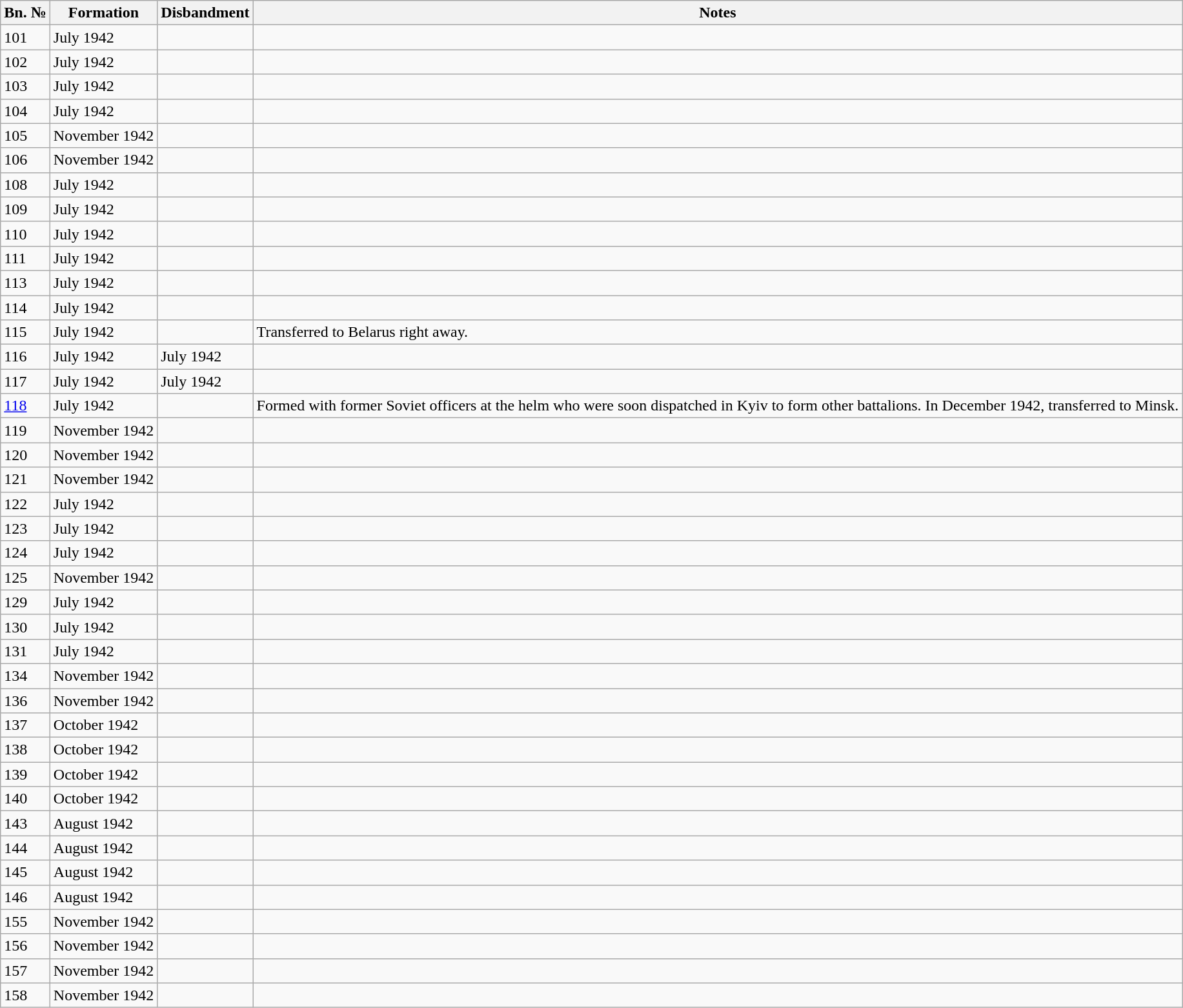<table class="wikitable">
<tr>
<th>Bn. №</th>
<th>Formation</th>
<th>Disbandment</th>
<th>Notes</th>
</tr>
<tr>
<td>101</td>
<td>July 1942</td>
<td></td>
<td></td>
</tr>
<tr>
<td>102</td>
<td>July 1942</td>
<td></td>
<td></td>
</tr>
<tr>
<td>103</td>
<td>July 1942</td>
<td></td>
<td></td>
</tr>
<tr>
<td>104</td>
<td>July 1942</td>
<td></td>
<td></td>
</tr>
<tr>
<td>105</td>
<td>November 1942</td>
<td></td>
<td></td>
</tr>
<tr>
<td>106</td>
<td>November 1942</td>
<td></td>
<td></td>
</tr>
<tr>
<td>108</td>
<td>July 1942</td>
<td></td>
<td></td>
</tr>
<tr>
<td>109</td>
<td>July 1942</td>
<td></td>
<td></td>
</tr>
<tr>
<td>110</td>
<td>July 1942</td>
<td></td>
<td></td>
</tr>
<tr>
<td>111</td>
<td>July 1942</td>
<td></td>
<td></td>
</tr>
<tr>
<td>113</td>
<td>July 1942</td>
<td></td>
<td></td>
</tr>
<tr>
<td>114</td>
<td>July 1942</td>
<td></td>
<td></td>
</tr>
<tr>
<td>115</td>
<td>July 1942</td>
<td></td>
<td>Transferred to Belarus right away.</td>
</tr>
<tr>
<td>116</td>
<td>July 1942</td>
<td>July 1942</td>
<td></td>
</tr>
<tr>
<td>117</td>
<td>July 1942</td>
<td>July 1942</td>
<td></td>
</tr>
<tr>
<td><a href='#'>118</a></td>
<td>July 1942</td>
<td></td>
<td>Formed with former Soviet officers at the helm who were soon dispatched in Kyiv to form other battalions. In December 1942, transferred to Minsk.</td>
</tr>
<tr>
<td>119</td>
<td>November 1942</td>
<td></td>
<td></td>
</tr>
<tr>
<td>120</td>
<td>November 1942</td>
<td></td>
<td></td>
</tr>
<tr>
<td>121</td>
<td>November 1942</td>
<td></td>
<td></td>
</tr>
<tr>
<td>122</td>
<td>July 1942</td>
<td></td>
<td></td>
</tr>
<tr>
<td>123</td>
<td>July 1942</td>
<td></td>
<td></td>
</tr>
<tr>
<td>124</td>
<td>July 1942</td>
<td></td>
<td></td>
</tr>
<tr>
<td>125</td>
<td>November 1942</td>
<td></td>
<td></td>
</tr>
<tr>
<td>129</td>
<td>July 1942</td>
<td></td>
<td></td>
</tr>
<tr>
<td>130</td>
<td>July 1942</td>
<td></td>
<td></td>
</tr>
<tr>
<td>131</td>
<td>July 1942</td>
<td></td>
<td></td>
</tr>
<tr>
<td>134</td>
<td>November 1942</td>
<td></td>
<td></td>
</tr>
<tr>
<td>136</td>
<td>November 1942</td>
<td></td>
<td></td>
</tr>
<tr>
<td>137</td>
<td>October 1942</td>
<td></td>
<td></td>
</tr>
<tr>
<td>138</td>
<td>October 1942</td>
<td></td>
<td></td>
</tr>
<tr>
<td>139</td>
<td>October 1942</td>
<td></td>
<td></td>
</tr>
<tr>
<td>140</td>
<td>October 1942</td>
<td></td>
<td></td>
</tr>
<tr>
<td>143</td>
<td>August 1942</td>
<td></td>
<td></td>
</tr>
<tr>
<td>144</td>
<td>August 1942</td>
<td></td>
<td></td>
</tr>
<tr>
<td>145</td>
<td>August 1942</td>
<td></td>
<td></td>
</tr>
<tr>
<td>146</td>
<td>August 1942</td>
<td></td>
<td></td>
</tr>
<tr>
<td>155</td>
<td>November 1942</td>
<td></td>
<td></td>
</tr>
<tr>
<td>156</td>
<td>November 1942</td>
<td></td>
<td></td>
</tr>
<tr>
<td>157</td>
<td>November 1942</td>
<td></td>
<td></td>
</tr>
<tr>
<td>158</td>
<td>November 1942</td>
<td></td>
<td></td>
</tr>
</table>
